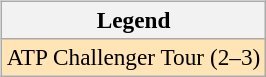<table>
<tr valign=top>
<td><br><table class=wikitable style=font-size:97%>
<tr>
<th>Legend</th>
</tr>
<tr bgcolor=moccasin>
<td>ATP Challenger Tour (2–3)</td>
</tr>
</table>
</td>
<td></td>
</tr>
</table>
